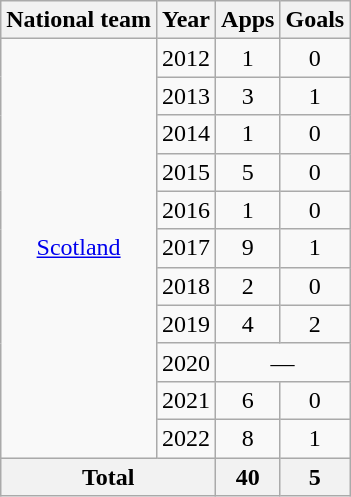<table class="wikitable" style="text-align:center">
<tr>
<th>National team</th>
<th>Year</th>
<th>Apps</th>
<th>Goals</th>
</tr>
<tr>
<td rowspan="11"><a href='#'>Scotland</a></td>
<td>2012</td>
<td>1</td>
<td>0</td>
</tr>
<tr>
<td>2013</td>
<td>3</td>
<td>1</td>
</tr>
<tr>
<td>2014</td>
<td>1</td>
<td>0</td>
</tr>
<tr>
<td>2015</td>
<td>5</td>
<td>0</td>
</tr>
<tr>
<td>2016</td>
<td>1</td>
<td>0</td>
</tr>
<tr>
<td>2017</td>
<td>9</td>
<td>1</td>
</tr>
<tr>
<td>2018</td>
<td>2</td>
<td>0</td>
</tr>
<tr>
<td>2019</td>
<td>4</td>
<td>2</td>
</tr>
<tr>
<td>2020</td>
<td colspan=2>—</td>
</tr>
<tr>
<td>2021</td>
<td>6</td>
<td>0</td>
</tr>
<tr>
<td>2022</td>
<td>8</td>
<td>1</td>
</tr>
<tr>
<th colspan=2>Total</th>
<th>40</th>
<th>5</th>
</tr>
</table>
